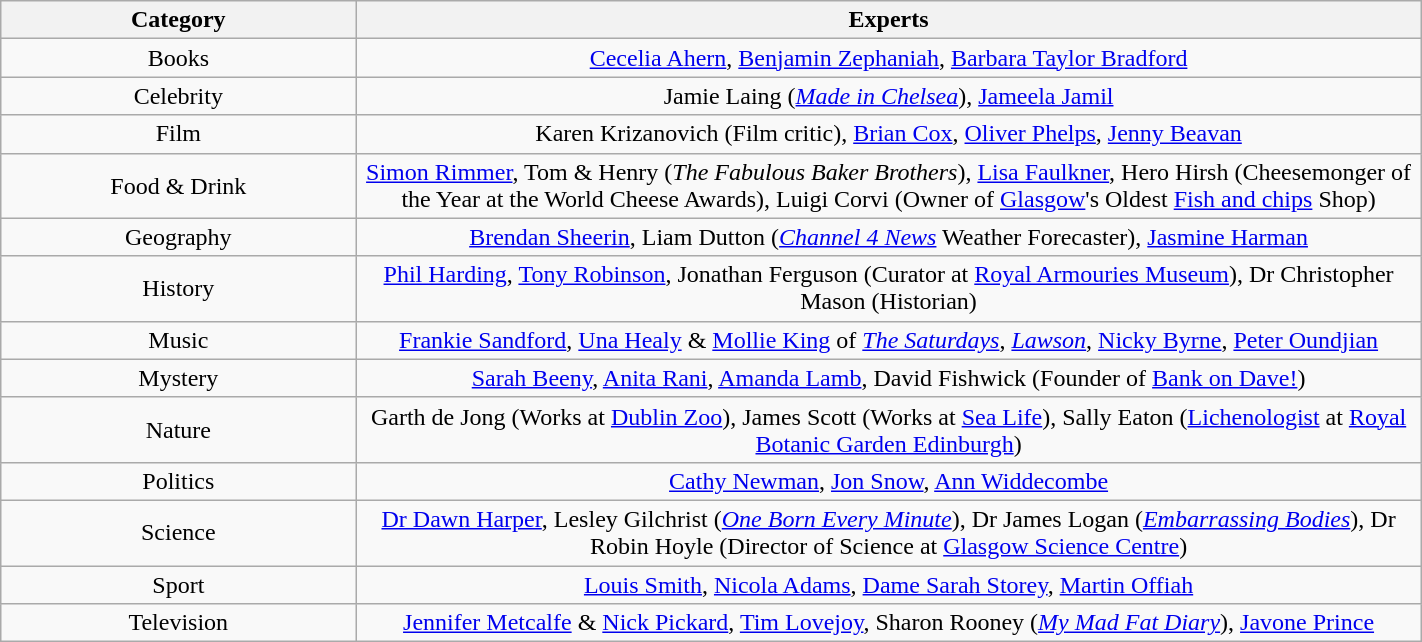<table class="wikitable" width="75%" style="left: 0 auto; text-align: center;">
<tr>
<th width="25%">Category</th>
<th width="75%">Experts</th>
</tr>
<tr>
<td>Books</td>
<td><a href='#'>Cecelia Ahern</a>, <a href='#'>Benjamin Zephaniah</a>, <a href='#'>Barbara Taylor Bradford</a></td>
</tr>
<tr>
<td>Celebrity</td>
<td>Jamie Laing (<em><a href='#'>Made in Chelsea</a></em>), <a href='#'>Jameela Jamil</a></td>
</tr>
<tr>
<td>Film</td>
<td>Karen Krizanovich (Film critic), <a href='#'>Brian Cox</a>, <a href='#'>Oliver Phelps</a>, <a href='#'>Jenny Beavan</a></td>
</tr>
<tr>
<td>Food & Drink</td>
<td><a href='#'>Simon Rimmer</a>, Tom & Henry (<em>The Fabulous Baker Brothers</em>), <a href='#'>Lisa Faulkner</a>, Hero Hirsh (Cheesemonger of the Year at the World Cheese Awards), Luigi Corvi (Owner of <a href='#'>Glasgow</a>'s Oldest <a href='#'>Fish and chips</a> Shop)</td>
</tr>
<tr>
<td>Geography</td>
<td><a href='#'>Brendan Sheerin</a>, Liam Dutton (<em><a href='#'>Channel 4 News</a></em> Weather Forecaster), <a href='#'>Jasmine Harman</a></td>
</tr>
<tr>
<td>History</td>
<td><a href='#'>Phil Harding</a>, <a href='#'>Tony Robinson</a>, Jonathan Ferguson (Curator at <a href='#'>Royal Armouries Museum</a>), Dr Christopher Mason (Historian)</td>
</tr>
<tr>
<td>Music</td>
<td><a href='#'>Frankie Sandford</a>, <a href='#'>Una Healy</a> & <a href='#'>Mollie King</a> of <em><a href='#'>The Saturdays</a></em>, <em><a href='#'>Lawson</a></em>, <a href='#'>Nicky Byrne</a>, <a href='#'>Peter Oundjian</a></td>
</tr>
<tr>
<td>Mystery</td>
<td><a href='#'>Sarah Beeny</a>, <a href='#'>Anita Rani</a>, <a href='#'>Amanda Lamb</a>, David Fishwick (Founder of <a href='#'>Bank on Dave!</a>)</td>
</tr>
<tr>
<td>Nature</td>
<td>Garth de Jong (Works at <a href='#'>Dublin Zoo</a>), James Scott (Works at <a href='#'>Sea Life</a>), Sally Eaton (<a href='#'>Lichenologist</a> at <a href='#'>Royal Botanic Garden Edinburgh</a>)</td>
</tr>
<tr>
<td>Politics</td>
<td><a href='#'>Cathy Newman</a>, <a href='#'>Jon Snow</a>, <a href='#'>Ann Widdecombe</a></td>
</tr>
<tr>
<td>Science</td>
<td><a href='#'>Dr Dawn Harper</a>, Lesley Gilchrist (<em><a href='#'>One Born Every Minute</a></em>), Dr James Logan (<em><a href='#'>Embarrassing Bodies</a></em>), Dr Robin Hoyle (Director of Science at <a href='#'>Glasgow Science Centre</a>)</td>
</tr>
<tr>
<td>Sport</td>
<td><a href='#'>Louis Smith</a>, <a href='#'>Nicola Adams</a>, <a href='#'>Dame Sarah Storey</a>, <a href='#'>Martin Offiah</a></td>
</tr>
<tr>
<td>Television</td>
<td><a href='#'>Jennifer Metcalfe</a> & <a href='#'>Nick Pickard</a>, <a href='#'>Tim Lovejoy</a>, Sharon Rooney (<em><a href='#'>My Mad Fat Diary</a></em>), <a href='#'>Javone Prince</a></td>
</tr>
</table>
